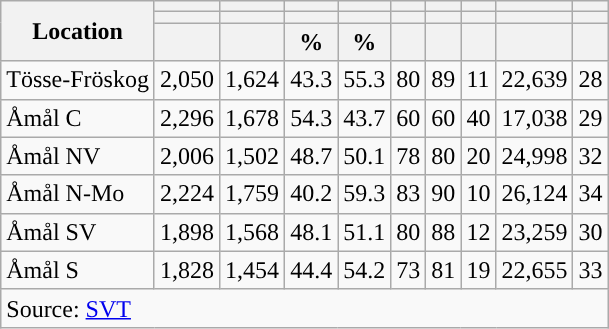<table role="presentation" class="wikitable sortable mw-collapsible">
<tr>
<th rowspan="3">Location</th>
<th></th>
<th></th>
<th></th>
<th></th>
<th></th>
<th></th>
<th></th>
<th></th>
<th></th>
</tr>
<tr>
<th></th>
<th></th>
<th style="background:"></th>
<th style="background:"></th>
<th></th>
<th></th>
<th></th>
<th></th>
<th></th>
</tr>
<tr>
<th data-sort-type="number"></th>
<th data-sort-type="number"></th>
<th data-sort-type="number">%</th>
<th data-sort-type="number">%</th>
<th data-sort-type="number"></th>
<th data-sort-type="number"></th>
<th data-sort-type="number"></th>
<th data-sort-type="number"></th>
<th data-sort-type="number"></th>
</tr>
<tr>
<td align="left">Tösse-Fröskog</td>
<td>2,050</td>
<td>1,624</td>
<td>43.3</td>
<td>55.3</td>
<td>80</td>
<td>89</td>
<td>11</td>
<td>22,639</td>
<td>28</td>
</tr>
<tr>
<td align="left">Åmål C</td>
<td>2,296</td>
<td>1,678</td>
<td>54.3</td>
<td>43.7</td>
<td>60</td>
<td>60</td>
<td>40</td>
<td>17,038</td>
<td>29</td>
</tr>
<tr>
<td align="left">Åmål NV</td>
<td>2,006</td>
<td>1,502</td>
<td>48.7</td>
<td>50.1</td>
<td>78</td>
<td>80</td>
<td>20</td>
<td>24,998</td>
<td>32</td>
</tr>
<tr>
<td align="left">Åmål N-Mo</td>
<td>2,224</td>
<td>1,759</td>
<td>40.2</td>
<td>59.3</td>
<td>83</td>
<td>90</td>
<td>10</td>
<td>26,124</td>
<td>34</td>
</tr>
<tr>
<td align="left">Åmål SV</td>
<td>1,898</td>
<td>1,568</td>
<td>48.1</td>
<td>51.1</td>
<td>80</td>
<td>88</td>
<td>12</td>
<td>23,259</td>
<td>30</td>
</tr>
<tr>
<td align="left">Åmål S</td>
<td>1,828</td>
<td>1,454</td>
<td>44.4</td>
<td>54.2</td>
<td>73</td>
<td>81</td>
<td>19</td>
<td>22,655</td>
<td>33</td>
</tr>
<tr>
<td colspan="10" align="left">Source: <a href='#'>SVT</a></td>
</tr>
</table>
